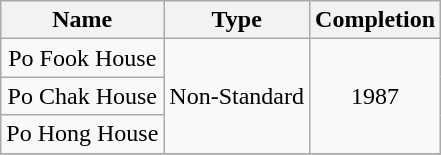<table class="wikitable" style="text-align: center">
<tr>
<th>Name</th>
<th>Type</th>
<th>Completion</th>
</tr>
<tr>
<td>Po Fook House</td>
<td rowspan="3">Non-Standard</td>
<td rowspan="3">1987</td>
</tr>
<tr>
<td>Po Chak House</td>
</tr>
<tr>
<td>Po Hong House</td>
</tr>
<tr>
</tr>
</table>
